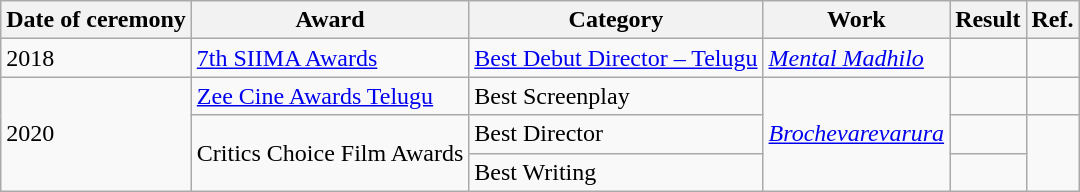<table class="wikitable sortable">
<tr>
<th>Date of ceremony</th>
<th>Award</th>
<th>Category</th>
<th>Work</th>
<th>Result</th>
<th>Ref.</th>
</tr>
<tr>
<td>2018</td>
<td><a href='#'>7th SIIMA Awards</a></td>
<td><a href='#'>Best Debut Director – Telugu</a></td>
<td><em><a href='#'>Mental Madhilo</a></em></td>
<td></td>
<td></td>
</tr>
<tr>
<td rowspan="3">2020</td>
<td><a href='#'>Zee Cine Awards Telugu</a></td>
<td>Best Screenplay</td>
<td rowspan="3"><em><a href='#'>Brochevarevarura</a></em></td>
<td></td>
<td></td>
</tr>
<tr>
<td rowspan="2">Critics Choice Film Awards</td>
<td>Best Director</td>
<td></td>
<td rowspan="2"></td>
</tr>
<tr>
<td>Best Writing</td>
<td></td>
</tr>
</table>
